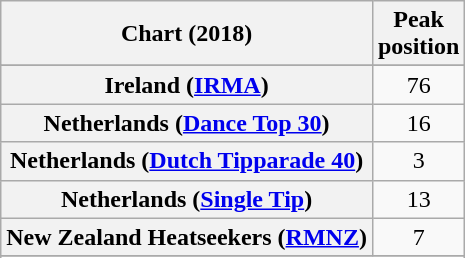<table class="wikitable sortable plainrowheaders" style="text-align:center">
<tr>
<th scope="col">Chart (2018)</th>
<th scope="col">Peak<br> position</th>
</tr>
<tr>
</tr>
<tr>
</tr>
<tr>
</tr>
<tr>
<th scope="row">Ireland (<a href='#'>IRMA</a>)</th>
<td>76</td>
</tr>
<tr>
<th scope="row">Netherlands (<a href='#'>Dance Top 30</a>)</th>
<td>16</td>
</tr>
<tr>
<th scope="row">Netherlands (<a href='#'>Dutch Tipparade 40</a>)</th>
<td>3</td>
</tr>
<tr>
<th scope="row">Netherlands (<a href='#'>Single Tip</a>)</th>
<td>13</td>
</tr>
<tr>
<th scope="row">New Zealand Heatseekers (<a href='#'>RMNZ</a>)</th>
<td>7</td>
</tr>
<tr>
</tr>
<tr>
</tr>
<tr>
</tr>
</table>
